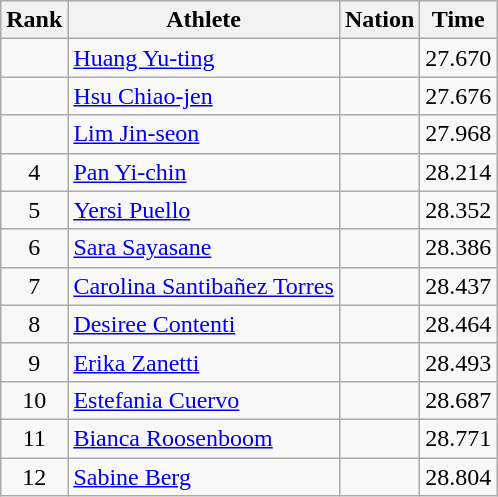<table class="wikitable sortable" style="text-align:center">
<tr>
<th>Rank</th>
<th>Athlete</th>
<th>Nation</th>
<th>Time</th>
</tr>
<tr>
<td></td>
<td align=left><a href='#'>Huang Yu-ting</a></td>
<td align=left></td>
<td>27.670</td>
</tr>
<tr>
<td></td>
<td align=left><a href='#'>Hsu Chiao-jen</a></td>
<td align=left></td>
<td>27.676</td>
</tr>
<tr>
<td></td>
<td align=left><a href='#'>Lim Jin-seon</a></td>
<td align=left></td>
<td>27.968</td>
</tr>
<tr>
<td>4</td>
<td align=left><a href='#'>Pan Yi-chin</a></td>
<td align=left></td>
<td>28.214</td>
</tr>
<tr>
<td>5</td>
<td align=left><a href='#'>Yersi Puello</a></td>
<td align=left></td>
<td>28.352</td>
</tr>
<tr>
<td>6</td>
<td align=left><a href='#'>Sara Sayasane</a></td>
<td align=left></td>
<td>28.386</td>
</tr>
<tr>
<td>7</td>
<td align=left><a href='#'>Carolina Santibañez Torres</a></td>
<td align=left></td>
<td>28.437</td>
</tr>
<tr>
<td>8</td>
<td align=left><a href='#'>Desiree Contenti</a></td>
<td align=left></td>
<td>28.464</td>
</tr>
<tr>
<td>9</td>
<td align=left><a href='#'>Erika Zanetti</a></td>
<td align=left></td>
<td>28.493</td>
</tr>
<tr>
<td>10</td>
<td align=left><a href='#'>Estefania Cuervo</a></td>
<td align=left></td>
<td>28.687</td>
</tr>
<tr>
<td>11</td>
<td align=left><a href='#'>Bianca Roosenboom</a></td>
<td align=left></td>
<td>28.771</td>
</tr>
<tr>
<td>12</td>
<td align=left><a href='#'>Sabine Berg</a></td>
<td align=left></td>
<td>28.804</td>
</tr>
</table>
